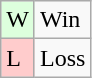<table class="wikitable">
<tr>
<td style="background:#dfd;">W</td>
<td>Win</td>
</tr>
<tr>
<td style="background:#fcc;">L</td>
<td>Loss</td>
</tr>
</table>
